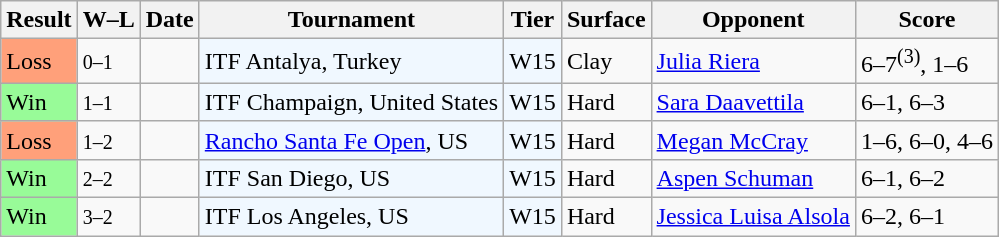<table class="sortable wikitable">
<tr>
<th>Result</th>
<th class="unsortable">W–L</th>
<th>Date</th>
<th>Tournament</th>
<th>Tier</th>
<th>Surface</th>
<th>Opponent</th>
<th class="unsortable">Score</th>
</tr>
<tr>
<td style="background:#ffa07a">Loss</td>
<td><small>0–1</small></td>
<td></td>
<td style="background:#f0f8ff;">ITF Antalya, Turkey</td>
<td style="background:#f0f8ff;">W15</td>
<td>Clay</td>
<td> <a href='#'>Julia Riera</a></td>
<td>6–7<sup>(3)</sup>, 1–6</td>
</tr>
<tr>
<td bgcolor=98FB98>Win</td>
<td><small>1–1</small></td>
<td></td>
<td style="background:#f0f8ff;">ITF Champaign, United States</td>
<td style="background:#f0f8ff;">W15</td>
<td>Hard</td>
<td> <a href='#'>Sara Daavettila</a></td>
<td>6–1, 6–3</td>
</tr>
<tr>
<td style="background:#ffa07a">Loss</td>
<td><small>1–2</small></td>
<td></td>
<td style="background:#f0f8ff;"><a href='#'>Rancho Santa Fe Open</a>, US</td>
<td style="background:#f0f8ff;">W15</td>
<td>Hard</td>
<td> <a href='#'>Megan McCray</a></td>
<td>1–6, 6–0, 4–6</td>
</tr>
<tr>
<td bgcolor=98FB98>Win</td>
<td><small>2–2</small></td>
<td></td>
<td style="background:#f0f8ff;">ITF San Diego, US</td>
<td style="background:#f0f8ff;">W15</td>
<td>Hard</td>
<td> <a href='#'>Aspen Schuman</a></td>
<td>6–1, 6–2</td>
</tr>
<tr>
<td bgcolor=98FB98>Win</td>
<td><small>3–2</small></td>
<td></td>
<td style="background:#f0f8ff;">ITF Los Angeles, US</td>
<td style="background:#f0f8ff;">W15</td>
<td>Hard</td>
<td> <a href='#'>Jessica Luisa Alsola</a></td>
<td>6–2, 6–1</td>
</tr>
</table>
